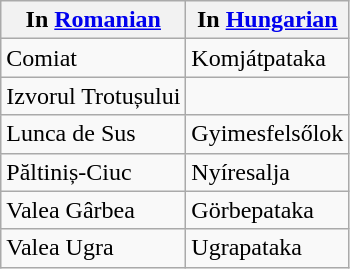<table class="wikitable collapsible sortable">
<tr>
<th>In <a href='#'>Romanian</a></th>
<th>In <a href='#'>Hungarian</a></th>
</tr>
<tr>
<td>Comiat</td>
<td>Komjátpataka</td>
</tr>
<tr>
<td>Izvorul Trotușului</td>
<td></td>
</tr>
<tr>
<td>Lunca de Sus</td>
<td>Gyimesfelsőlok</td>
</tr>
<tr>
<td>Păltiniș-Ciuc</td>
<td>Nyíresalja</td>
</tr>
<tr>
<td>Valea Gârbea</td>
<td>Görbepataka</td>
</tr>
<tr>
<td>Valea Ugra</td>
<td>Ugrapataka</td>
</tr>
</table>
